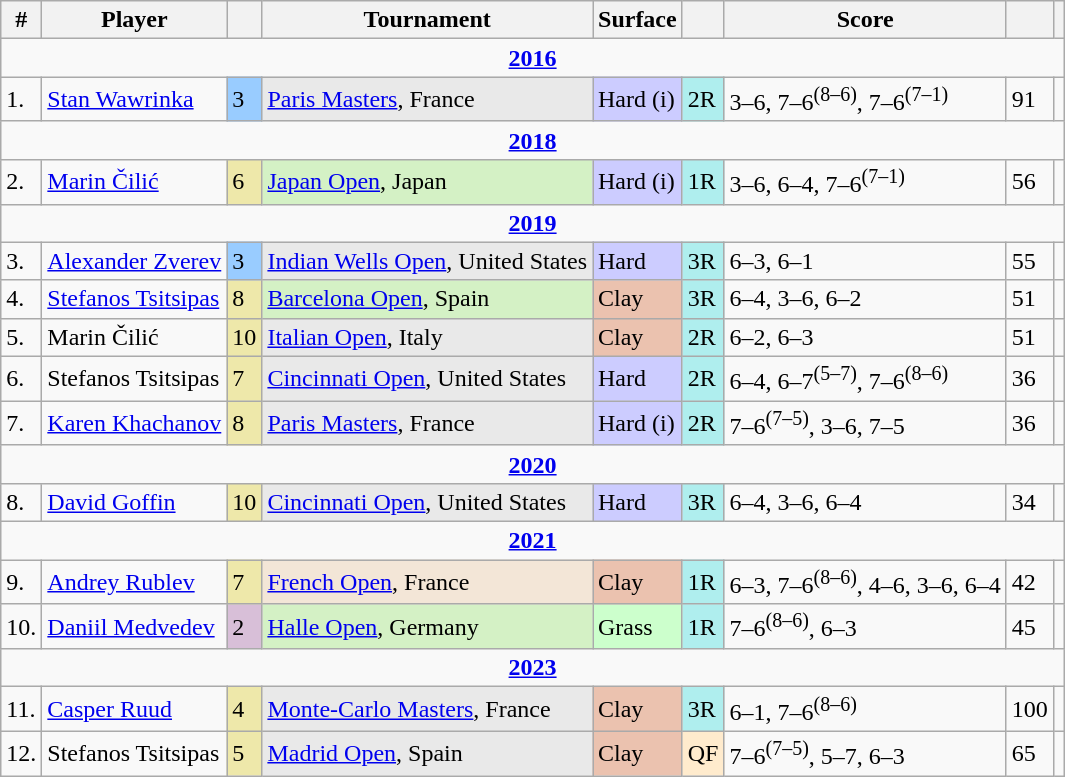<table class="wikitable sortable">
<tr>
<th class="unsortable">#</th>
<th>Player</th>
<th></th>
<th>Tournament</th>
<th>Surface</th>
<th class="unsortable"></th>
<th class="unsortable">Score</th>
<th></th>
<th class="unsortable"></th>
</tr>
<tr>
<td colspan=9 style=text-align:center><strong><a href='#'>2016</a></strong></td>
</tr>
<tr>
<td>1.</td>
<td> <a href='#'>Stan Wawrinka</a></td>
<td bgcolor=99ccff>3</td>
<td bgcolor=e9e9e9><a href='#'>Paris Masters</a>, France</td>
<td bgcolor=ccccff>Hard (i)</td>
<td bgcolor=afeeee>2R</td>
<td>3–6, 7–6<sup>(8–6)</sup>, 7–6<sup>(7–1)</sup></td>
<td>91</td>
<td></td>
</tr>
<tr>
<td colspan=9 style=text-align:center><strong><a href='#'>2018</a></strong></td>
</tr>
<tr>
<td>2.</td>
<td> <a href='#'>Marin Čilić</a></td>
<td bgcolor=eee8aa>6</td>
<td bgcolor=d4f1c5><a href='#'>Japan Open</a>, Japan</td>
<td bgcolor=ccccff>Hard (i)</td>
<td bgcolor=afeeee>1R</td>
<td>3–6, 6–4, 7–6<sup>(7–1)</sup></td>
<td>56</td>
<td></td>
</tr>
<tr>
<td colspan=9 style=text-align:center><strong><a href='#'>2019</a></strong></td>
</tr>
<tr>
<td>3.</td>
<td> <a href='#'>Alexander Zverev</a></td>
<td bgcolor=99ccff>3</td>
<td bgcolor=e9e9e9><a href='#'>Indian Wells Open</a>, United States</td>
<td bgcolor=ccccff>Hard</td>
<td bgcolor=afeeee>3R</td>
<td>6–3, 6–1</td>
<td>55</td>
<td></td>
</tr>
<tr>
<td>4.</td>
<td> <a href='#'>Stefanos Tsitsipas</a></td>
<td bgcolor=eee8aa>8</td>
<td bgcolor=d4f1c5><a href='#'>Barcelona Open</a>, Spain</td>
<td bgcolor=ebc2af>Clay</td>
<td bgcolor=afeeee>3R</td>
<td>6–4, 3–6, 6–2</td>
<td>51</td>
<td></td>
</tr>
<tr>
<td>5.</td>
<td> Marin Čilić</td>
<td bgcolor=eee8aa>10</td>
<td bgcolor=e9e9e9><a href='#'>Italian Open</a>, Italy</td>
<td bgcolor=ebc2af>Clay</td>
<td bgcolor=afeeee>2R</td>
<td>6–2, 6–3</td>
<td>51</td>
<td></td>
</tr>
<tr>
<td>6.</td>
<td> Stefanos Tsitsipas</td>
<td bgcolor=eee8aa>7</td>
<td bgcolor=e9e9e9><a href='#'>Cincinnati Open</a>, United States</td>
<td bgcolor=ccccff>Hard</td>
<td bgcolor=afeeee>2R</td>
<td>6–4, 6–7<sup>(5–7)</sup>, 7–6<sup>(8–6)</sup></td>
<td>36</td>
<td></td>
</tr>
<tr>
<td>7.</td>
<td> <a href='#'>Karen Khachanov</a></td>
<td bgcolor=eee8aa>8</td>
<td bgcolor=e9e9e9><a href='#'>Paris Masters</a>, France</td>
<td bgcolor=ccccff>Hard (i)</td>
<td bgcolor=afeeee>2R</td>
<td>7–6<sup>(7–5)</sup>, 3–6, 7–5</td>
<td>36</td>
<td></td>
</tr>
<tr>
<td colspan=9 style=text-align:center><strong><a href='#'>2020</a></strong></td>
</tr>
<tr>
<td>8.</td>
<td> <a href='#'>David Goffin</a></td>
<td bgcolor=eee8aa>10</td>
<td bgcolor=e9e9e9><a href='#'>Cincinnati Open</a>, United States</td>
<td bgcolor=ccccff>Hard</td>
<td bgcolor=afeeee>3R</td>
<td>6–4, 3–6, 6–4</td>
<td>34</td>
<td></td>
</tr>
<tr>
<td colspan=9 style=text-align:center><strong><a href='#'>2021</a></strong></td>
</tr>
<tr>
<td>9.</td>
<td> <a href='#'>Andrey Rublev</a></td>
<td bgcolor=eee8aa>7</td>
<td bgcolor=f3e6d7><a href='#'>French Open</a>, France</td>
<td bgcolor=ebc2af>Clay</td>
<td bgcolor=afeeee>1R</td>
<td>6–3, 7–6<sup>(8–6)</sup>, 4–6, 3–6, 6–4</td>
<td>42</td>
<td></td>
</tr>
<tr>
<td>10.</td>
<td> <a href='#'>Daniil Medvedev</a></td>
<td bgcolor=thistle>2</td>
<td bgcolor=d4f1c5><a href='#'>Halle Open</a>, Germany</td>
<td bgcolor=ccffcc>Grass</td>
<td bgcolor=afeeee>1R</td>
<td>7–6<sup>(8–6)</sup>, 6–3</td>
<td>45</td>
<td></td>
</tr>
<tr>
<td colspan=9 style=text-align:center><strong><a href='#'>2023</a></strong></td>
</tr>
<tr>
<td>11.</td>
<td> <a href='#'>Casper Ruud</a></td>
<td bgcolor=eee8aa>4</td>
<td bgcolor=e9e9e9><a href='#'>Monte-Carlo Masters</a>, France</td>
<td bgcolor=ebc2af>Clay</td>
<td bgcolor=afeeee>3R</td>
<td>6–1, 7–6<sup>(8–6)</sup></td>
<td>100</td>
<td></td>
</tr>
<tr>
<td>12.</td>
<td> Stefanos Tsitsipas</td>
<td bgcolor=eee8aa>5</td>
<td bgcolor=e9e9e9><a href='#'>Madrid Open</a>, Spain</td>
<td bgcolor=ebc2af>Clay</td>
<td bgcolor=ffebcd>QF</td>
<td>7–6<sup>(7–5)</sup>, 5–7, 6–3</td>
<td>65</td>
<td></td>
</tr>
</table>
